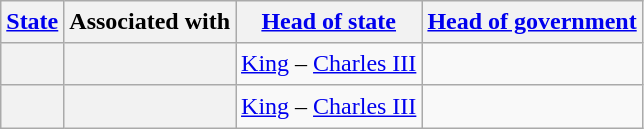<table class="wikitable plainrowheaders" style="line-height:1.3em; max-width:1200px">
<tr>
<th><a href='#'>State</a></th>
<th>Associated with</th>
<th><a href='#'>Head of state</a></th>
<th><a href='#'>Head of government</a></th>
</tr>
<tr>
<th scope="row"></th>
<th scope="row"></th>
<td><a href='#'>King</a> – <a href='#'>Charles III</a><br></td>
<td></td>
</tr>
<tr>
<th scope="row"></th>
<th scope="row"></th>
<td><a href='#'>King</a> – <a href='#'>Charles III</a><br></td>
<td></td>
</tr>
</table>
